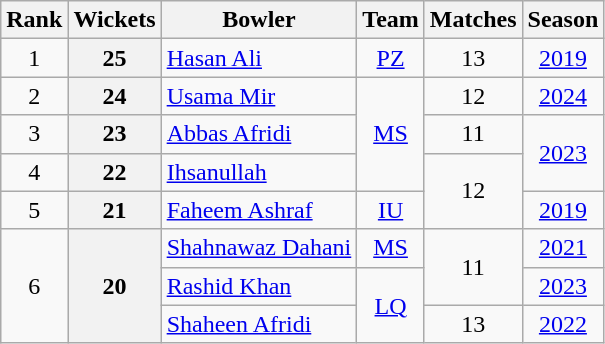<table class="wikitable" style="text-align:center;">
<tr>
<th>Rank</th>
<th>Wickets</th>
<th>Bowler</th>
<th>Team</th>
<th>Matches</th>
<th>Season</th>
</tr>
<tr>
<td>1</td>
<th>25</th>
<td style="text-align:left"><a href='#'>Hasan Ali</a></td>
<td><a href='#'>PZ</a></td>
<td>13</td>
<td><a href='#'>2019</a></td>
</tr>
<tr>
<td>2</td>
<th>24</th>
<td style="text-align:left"><a href='#'>Usama Mir</a></td>
<td rowspan="3"><a href='#'>MS</a></td>
<td>12</td>
<td><a href='#'>2024</a></td>
</tr>
<tr>
<td>3</td>
<th>23</th>
<td align=left><a href='#'>Abbas Afridi</a></td>
<td>11</td>
<td rowspan="2"><a href='#'>2023</a></td>
</tr>
<tr>
<td>4</td>
<th>22</th>
<td align=left><a href='#'>Ihsanullah</a></td>
<td rowspan="2">12</td>
</tr>
<tr>
<td>5</td>
<th>21</th>
<td style="text-align:left"><a href='#'>Faheem Ashraf</a></td>
<td><a href='#'>IU</a></td>
<td><a href='#'>2019</a></td>
</tr>
<tr>
<td rowspan="3">6</td>
<th rowspan="3">20</th>
<td align=left><a href='#'>Shahnawaz Dahani</a></td>
<td><a href='#'>MS</a></td>
<td rowspan="2">11</td>
<td><a href='#'>2021</a></td>
</tr>
<tr>
<td style="text-align:left"><a href='#'>Rashid Khan</a></td>
<td rowspan="2"><a href='#'>LQ</a></td>
<td><a href='#'>2023</a></td>
</tr>
<tr>
<td style="text-align:left"><a href='#'>Shaheen Afridi</a></td>
<td>13</td>
<td rowspan=2><a href='#'>2022</a></td>
</tr>
</table>
